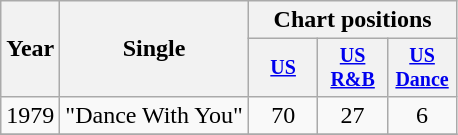<table class="wikitable" style="text-align:center;">
<tr>
<th rowspan="2">Year</th>
<th rowspan="2">Single</th>
<th colspan="3">Chart positions</th>
</tr>
<tr style="font-size:smaller;">
<th width="40"><a href='#'>US</a></th>
<th width="40"><a href='#'>US<br>R&B</a></th>
<th width="40"><a href='#'>US<br>Dance</a></th>
</tr>
<tr>
<td rowspan="1">1979</td>
<td align="left">"Dance With You"</td>
<td>70</td>
<td>27</td>
<td>6</td>
</tr>
<tr>
</tr>
</table>
